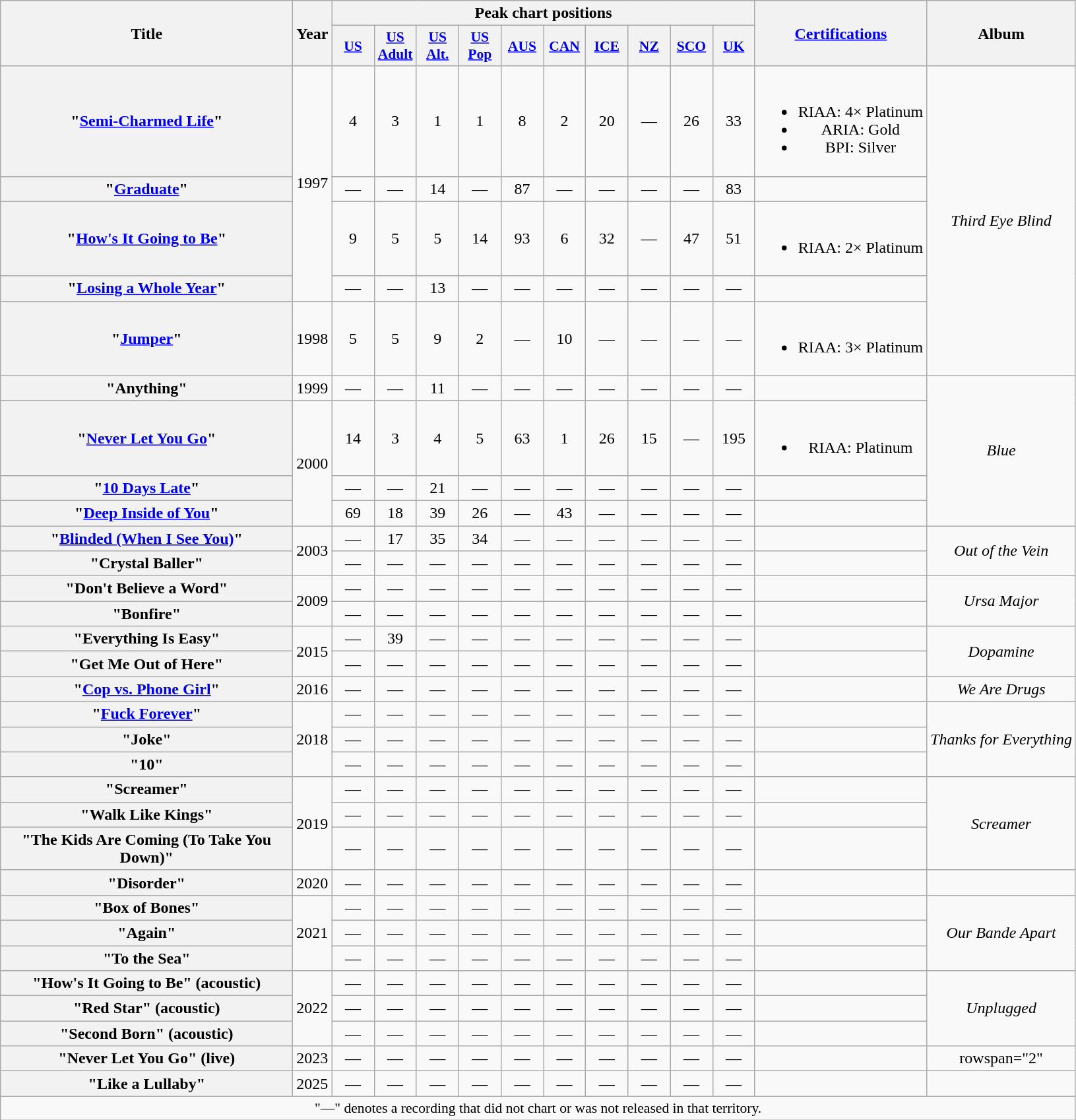<table class="wikitable plainrowheaders" style="text-align:center">
<tr>
<th scope="col" rowspan="2" style="width:18em;">Title</th>
<th scope="col" rowspan="2" style="width:1em;">Year</th>
<th scope="col" colspan="10">Peak chart positions</th>
<th scope="col" rowspan="2"><a href='#'>Certifications</a></th>
<th scope="col" rowspan="2">Album</th>
</tr>
<tr>
<th scope="col" style="width:2.5em;font-size:90%;"><a href='#'>US</a><br></th>
<th scope="col" style="width:2.5em;font-size:90%;"><a href='#'>US Adult</a><br></th>
<th scope="col" style="width:2.5em;font-size:90%;"><a href='#'>US<br>Alt.</a><br></th>
<th scope="col" style="width:2.5em;font-size:90%;"><a href='#'>US<br>Pop</a><br></th>
<th scope="col" style="width:2.5em;font-size:90%;"><a href='#'>AUS</a><br></th>
<th scope="col" style="width:2.5em;font-size:90%;"><a href='#'>CAN</a><br></th>
<th scope="col" style="width:2.5em;font-size:90%;"><a href='#'>ICE</a><br></th>
<th scope="col" style="width:2.5em;font-size:90%;"><a href='#'>NZ</a><br></th>
<th scope="col" style="width:2.5em;font-size:90%;"><a href='#'>SCO</a><br></th>
<th scope="col" style="width:2.5em;font-size:90%;"><a href='#'>UK</a><br></th>
</tr>
<tr>
<th scope="row">"<a href='#'>Semi-Charmed Life</a>"</th>
<td rowspan="4">1997</td>
<td>4</td>
<td>3</td>
<td>1</td>
<td>1</td>
<td>8</td>
<td>2</td>
<td>20</td>
<td>—</td>
<td>26</td>
<td>33</td>
<td><br><ul><li>RIAA: 4× Platinum</li><li>ARIA: Gold</li><li>BPI: Silver</li></ul></td>
<td rowspan="5"><em>Third Eye Blind</em></td>
</tr>
<tr>
<th scope="row">"<a href='#'>Graduate</a>"</th>
<td>—</td>
<td>—</td>
<td>14</td>
<td>—</td>
<td>87</td>
<td>—</td>
<td>—</td>
<td>—</td>
<td>—</td>
<td>83</td>
<td></td>
</tr>
<tr>
<th scope="row">"<a href='#'>How's It Going to Be</a>"</th>
<td>9</td>
<td>5</td>
<td>5</td>
<td>14</td>
<td>93</td>
<td>6</td>
<td>32</td>
<td>—</td>
<td>47</td>
<td>51</td>
<td><br><ul><li>RIAA: 2× Platinum</li></ul></td>
</tr>
<tr>
<th scope="row">"<a href='#'>Losing a Whole Year</a>"</th>
<td>—</td>
<td>—</td>
<td>13</td>
<td>—</td>
<td>—</td>
<td>—</td>
<td>—</td>
<td>—</td>
<td>—</td>
<td>—</td>
<td></td>
</tr>
<tr>
<th scope="row">"<a href='#'>Jumper</a>"</th>
<td>1998</td>
<td>5</td>
<td>5</td>
<td>9</td>
<td>2</td>
<td>—</td>
<td>10</td>
<td>—</td>
<td>—</td>
<td>—</td>
<td>—</td>
<td><br><ul><li>RIAA: 3× Platinum</li></ul></td>
</tr>
<tr>
<th scope="row">"Anything"</th>
<td>1999</td>
<td>—</td>
<td>—</td>
<td>11</td>
<td>—</td>
<td>—</td>
<td>—</td>
<td>—</td>
<td>—</td>
<td>—</td>
<td>—</td>
<td></td>
<td rowspan="4"><em>Blue</em></td>
</tr>
<tr>
<th scope="row">"<a href='#'>Never Let You Go</a>"</th>
<td rowspan="3">2000</td>
<td>14</td>
<td>3</td>
<td>4</td>
<td>5</td>
<td>63</td>
<td>1</td>
<td>26</td>
<td>15</td>
<td>—</td>
<td>195</td>
<td><br><ul><li>RIAA: Platinum</li></ul></td>
</tr>
<tr>
<th scope="row">"<a href='#'>10 Days Late</a>"</th>
<td>—</td>
<td>—</td>
<td>21</td>
<td>—</td>
<td>—</td>
<td>—</td>
<td>—</td>
<td>—</td>
<td>—</td>
<td>—</td>
<td></td>
</tr>
<tr>
<th scope="row">"<a href='#'>Deep Inside of You</a>"</th>
<td>69</td>
<td>18</td>
<td>39</td>
<td>26</td>
<td>—</td>
<td>43</td>
<td>—</td>
<td>—</td>
<td>—</td>
<td>—</td>
<td></td>
</tr>
<tr>
<th scope="row">"<a href='#'>Blinded (When I See You)</a>"</th>
<td rowspan="2">2003</td>
<td>—</td>
<td>17</td>
<td>35</td>
<td>34</td>
<td>—</td>
<td>—</td>
<td>—</td>
<td>—</td>
<td>—</td>
<td>—</td>
<td></td>
<td rowspan="2"><em>Out of the Vein</em></td>
</tr>
<tr>
<th scope="row">"Crystal Baller"</th>
<td>—</td>
<td>—</td>
<td>—</td>
<td>—</td>
<td>—</td>
<td>—</td>
<td>—</td>
<td>—</td>
<td>—</td>
<td>—</td>
<td></td>
</tr>
<tr>
<th scope="row">"Don't Believe a Word"</th>
<td rowspan="2">2009</td>
<td>—</td>
<td>—</td>
<td>—</td>
<td>—</td>
<td>—</td>
<td>—</td>
<td>—</td>
<td>—</td>
<td>—</td>
<td>—</td>
<td></td>
<td rowspan="2"><em>Ursa Major</em></td>
</tr>
<tr>
<th scope="row">"Bonfire"</th>
<td>—</td>
<td>—</td>
<td>—</td>
<td>—</td>
<td>—</td>
<td>—</td>
<td>—</td>
<td>—</td>
<td>—</td>
<td>—</td>
<td></td>
</tr>
<tr>
<th scope="row">"Everything Is Easy"</th>
<td rowspan="2">2015</td>
<td>—</td>
<td>39</td>
<td>—</td>
<td>—</td>
<td>—</td>
<td>—</td>
<td>—</td>
<td>—</td>
<td>—</td>
<td>—</td>
<td></td>
<td rowspan="2"><em>Dopamine</em></td>
</tr>
<tr>
<th scope="row">"Get Me Out of Here"</th>
<td>—</td>
<td>—</td>
<td>—</td>
<td>—</td>
<td>—</td>
<td>—</td>
<td>—</td>
<td>—</td>
<td>—</td>
<td>—</td>
<td></td>
</tr>
<tr>
<th scope="row">"<a href='#'>Cop vs. Phone Girl</a>"</th>
<td>2016</td>
<td>—</td>
<td>—</td>
<td>—</td>
<td>—</td>
<td>—</td>
<td>—</td>
<td>—</td>
<td>—</td>
<td>—</td>
<td>—</td>
<td></td>
<td><em>We Are Drugs</em></td>
</tr>
<tr>
<th scope="row">"<a href='#'>Fuck Forever</a>"</th>
<td rowspan="3">2018</td>
<td>—</td>
<td>—</td>
<td>—</td>
<td>—</td>
<td>—</td>
<td>—</td>
<td>—</td>
<td>—</td>
<td>—</td>
<td>—</td>
<td></td>
<td rowspan="3"><em>Thanks for Everything</em></td>
</tr>
<tr>
<th scope="row">"Joke"</th>
<td>—</td>
<td>—</td>
<td>—</td>
<td>—</td>
<td>—</td>
<td>—</td>
<td>—</td>
<td>—</td>
<td>—</td>
<td>—</td>
<td></td>
</tr>
<tr>
<th scope="row">"10"</th>
<td>—</td>
<td>—</td>
<td>—</td>
<td>—</td>
<td>—</td>
<td>—</td>
<td>—</td>
<td>—</td>
<td>—</td>
<td>—</td>
<td></td>
</tr>
<tr>
<th scope="row">"Screamer"<br></th>
<td rowspan="3">2019</td>
<td>—</td>
<td>—</td>
<td>—</td>
<td>—</td>
<td>—</td>
<td>—</td>
<td>—</td>
<td>—</td>
<td>—</td>
<td>—</td>
<td></td>
<td rowspan="3"><em>Screamer</em></td>
</tr>
<tr>
<th scope="row">"Walk Like Kings"</th>
<td>—</td>
<td>—</td>
<td>—</td>
<td>—</td>
<td>—</td>
<td>—</td>
<td>—</td>
<td>—</td>
<td>—</td>
<td>—</td>
<td></td>
</tr>
<tr>
<th scope="row">"The Kids Are Coming (To Take You Down)"</th>
<td>—</td>
<td>—</td>
<td>—</td>
<td>—</td>
<td>—</td>
<td>—</td>
<td>—</td>
<td>—</td>
<td>—</td>
<td>—</td>
<td></td>
</tr>
<tr>
<th scope="row">"Disorder"</th>
<td>2020</td>
<td>—</td>
<td>—</td>
<td>—</td>
<td>—</td>
<td>—</td>
<td>—</td>
<td>—</td>
<td>—</td>
<td>—</td>
<td>—</td>
<td></td>
<td></td>
</tr>
<tr>
<th scope="row">"Box of Bones"</th>
<td rowspan="3">2021</td>
<td>—</td>
<td>—</td>
<td>—</td>
<td>—</td>
<td>—</td>
<td>—</td>
<td>—</td>
<td>—</td>
<td>—</td>
<td>—</td>
<td></td>
<td rowspan="3"><em>Our Bande Apart</em></td>
</tr>
<tr>
<th scope="row">"Again"</th>
<td>—</td>
<td>—</td>
<td>—</td>
<td>—</td>
<td>—</td>
<td>—</td>
<td>—</td>
<td>—</td>
<td>—</td>
<td>—</td>
<td></td>
</tr>
<tr>
<th scope="row">"To the Sea"</th>
<td>—</td>
<td>—</td>
<td>—</td>
<td>—</td>
<td>—</td>
<td>—</td>
<td>—</td>
<td>—</td>
<td>—</td>
<td>—</td>
<td></td>
</tr>
<tr>
<th scope="row">"How's It Going to Be" (acoustic)</th>
<td rowspan="3">2022</td>
<td>—</td>
<td>—</td>
<td>—</td>
<td>—</td>
<td>—</td>
<td>—</td>
<td>—</td>
<td>—</td>
<td>—</td>
<td>—</td>
<td></td>
<td rowspan="3"><em>Unplugged</em></td>
</tr>
<tr>
<th scope="row">"Red Star" (acoustic)</th>
<td>—</td>
<td>—</td>
<td>—</td>
<td>—</td>
<td>—</td>
<td>—</td>
<td>—</td>
<td>—</td>
<td>—</td>
<td>—</td>
<td></td>
</tr>
<tr>
<th scope="row">"Second Born" (acoustic)</th>
<td>—</td>
<td>—</td>
<td>—</td>
<td>—</td>
<td>—</td>
<td>—</td>
<td>—</td>
<td>—</td>
<td>—</td>
<td>—</td>
<td></td>
</tr>
<tr>
<th scope="row">"Never Let You Go" (live)</th>
<td>2023</td>
<td>—</td>
<td>—</td>
<td>—</td>
<td>—</td>
<td>—</td>
<td>—</td>
<td>—</td>
<td>—</td>
<td>—</td>
<td>—</td>
<td></td>
<td>rowspan="2" </td>
</tr>
<tr>
<th scope="row">"Like a Lullaby"</th>
<td>2025</td>
<td>—</td>
<td>—</td>
<td>—</td>
<td>—</td>
<td>—</td>
<td>—</td>
<td>—</td>
<td>—</td>
<td>—</td>
<td>—</td>
<td></td>
</tr>
<tr>
<td colspan="14" style="font-size:90%">"—" denotes a recording that did not chart or was not released in that territory.</td>
</tr>
</table>
